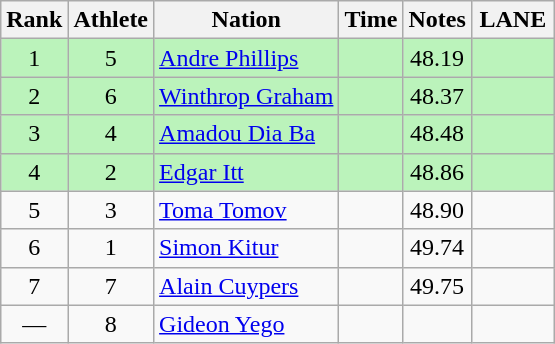<table class="wikitable sortable" style="text-align:center">
<tr>
<th>Rank</th>
<th>Athlete</th>
<th>Nation</th>
<th>Time</th>
<th>Notes</th>
<th style="width: 3em">LANE</th>
</tr>
<tr style="background:#bbf3bb;">
<td>1</td>
<td>5</td>
<td align=left><a href='#'>Andre Phillips</a></td>
<td align=left></td>
<td>48.19</td>
<td></td>
</tr>
<tr style="background:#bbf3bb;">
<td>2</td>
<td>6</td>
<td align=left><a href='#'>Winthrop Graham</a></td>
<td align=left></td>
<td>48.37</td>
<td></td>
</tr>
<tr style="background:#bbf3bb;">
<td>3</td>
<td>4</td>
<td align=left><a href='#'>Amadou Dia Ba</a></td>
<td align=left></td>
<td>48.48</td>
<td></td>
</tr>
<tr style="background:#bbf3bb;">
<td>4</td>
<td>2</td>
<td align=left><a href='#'>Edgar Itt</a></td>
<td align=left></td>
<td>48.86</td>
<td></td>
</tr>
<tr>
<td>5</td>
<td>3</td>
<td align=left><a href='#'>Toma Tomov</a></td>
<td align=left></td>
<td>48.90</td>
<td></td>
</tr>
<tr>
<td>6</td>
<td>1</td>
<td align=left><a href='#'>Simon Kitur</a></td>
<td align=left></td>
<td>49.74</td>
<td></td>
</tr>
<tr>
<td>7</td>
<td>7</td>
<td align=left><a href='#'>Alain Cuypers</a></td>
<td align=left></td>
<td>49.75</td>
<td></td>
</tr>
<tr>
<td data-sort-value=8>—</td>
<td>8</td>
<td align=left><a href='#'>Gideon Yego</a></td>
<td align=left></td>
<td data-sort-value=80.00></td>
<td></td>
</tr>
</table>
